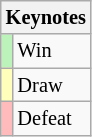<table class="wikitable" style="font-size: 85%">
<tr>
<th colspan="2">Keynotes</th>
</tr>
<tr>
<td bgcolor=#BBF3BB></td>
<td>Win</td>
</tr>
<tr>
<td bgcolor=#FFFFBB></td>
<td>Draw</td>
</tr>
<tr>
<td bgcolor=#FFBBBB></td>
<td>Defeat</td>
</tr>
</table>
